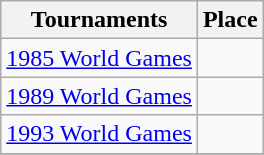<table class="wikitable collapsible">
<tr>
<th>Tournaments</th>
<th>Place</th>
</tr>
<tr>
<td><a href='#'>1985 World Games</a></td>
<td></td>
</tr>
<tr>
<td><a href='#'>1989 World Games</a></td>
<td></td>
</tr>
<tr>
<td><a href='#'>1993 World Games</a></td>
<td></td>
</tr>
<tr>
</tr>
</table>
